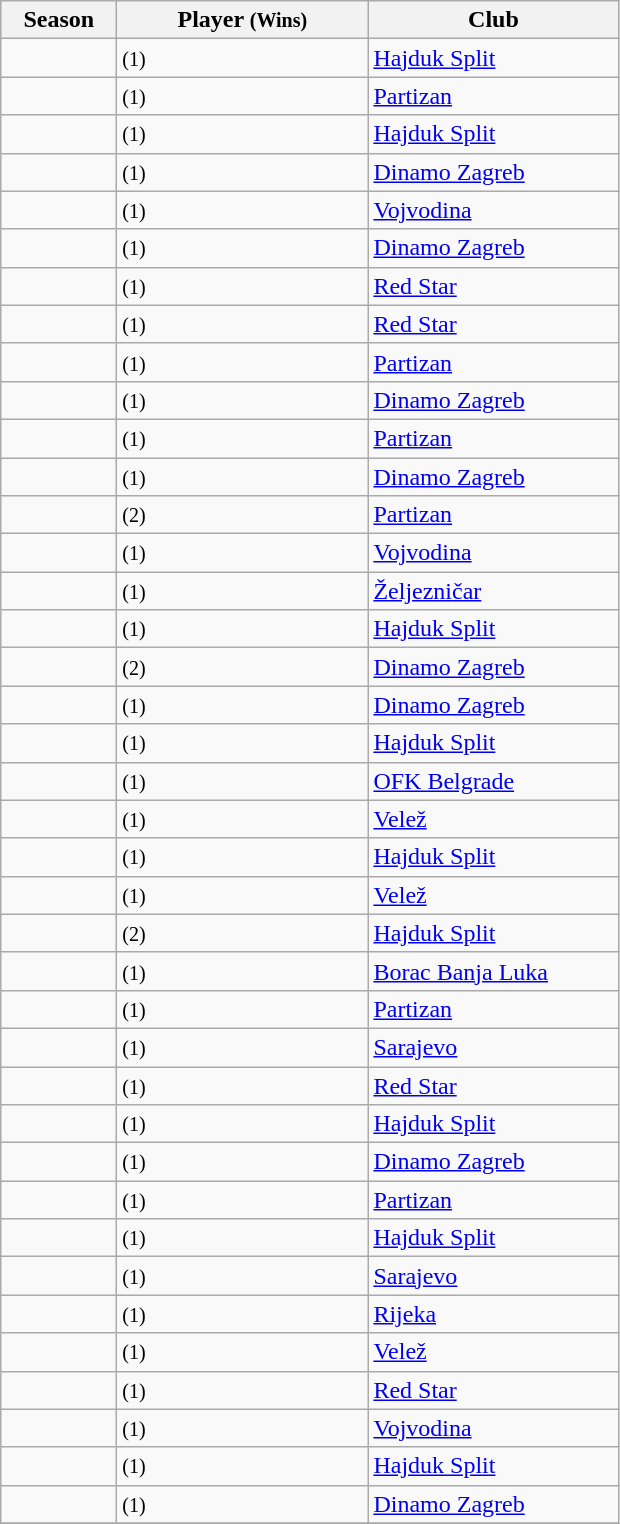<table class="wikitable sortable">
<tr>
<th width="70px">Season</th>
<th width="160">Player <small>(Wins)</small></th>
<th width="160">Club</th>
</tr>
<tr>
<td></td>
<td>  <small>(1)</small></td>
<td><a href='#'>Hajduk Split</a></td>
</tr>
<tr>
<td></td>
<td>  <small>(1)</small></td>
<td><a href='#'>Partizan</a></td>
</tr>
<tr>
<td></td>
<td>  <small>(1)</small></td>
<td><a href='#'>Hajduk Split</a></td>
</tr>
<tr>
<td></td>
<td>  <small>(1)</small></td>
<td><a href='#'>Dinamo Zagreb</a></td>
</tr>
<tr>
<td></td>
<td>  <small>(1)</small></td>
<td><a href='#'>Vojvodina</a></td>
</tr>
<tr>
<td></td>
<td>  <small>(1)</small></td>
<td><a href='#'>Dinamo Zagreb</a></td>
</tr>
<tr>
<td></td>
<td>  <small>(1)</small></td>
<td><a href='#'>Red Star</a></td>
</tr>
<tr>
<td></td>
<td>  <small>(1)</small></td>
<td><a href='#'>Red Star</a></td>
</tr>
<tr>
<td></td>
<td>  <small>(1)</small></td>
<td><a href='#'>Partizan</a></td>
</tr>
<tr>
<td></td>
<td>  <small>(1)</small></td>
<td><a href='#'>Dinamo Zagreb</a></td>
</tr>
<tr>
<td></td>
<td>  <small>(1)</small></td>
<td><a href='#'>Partizan</a></td>
</tr>
<tr>
<td></td>
<td>  <small>(1)</small></td>
<td><a href='#'>Dinamo Zagreb</a></td>
</tr>
<tr>
<td></td>
<td>  <small>(2)</small></td>
<td><a href='#'>Partizan</a></td>
</tr>
<tr>
<td></td>
<td>  <small>(1)</small></td>
<td><a href='#'>Vojvodina</a></td>
</tr>
<tr>
<td></td>
<td>  <small>(1)</small></td>
<td><a href='#'>Željezničar</a></td>
</tr>
<tr>
<td></td>
<td>  <small>(1)</small></td>
<td><a href='#'>Hajduk Split</a></td>
</tr>
<tr>
<td></td>
<td>  <small>(2)</small></td>
<td><a href='#'>Dinamo Zagreb</a></td>
</tr>
<tr>
<td></td>
<td>  <small>(1)</small></td>
<td><a href='#'>Dinamo Zagreb</a></td>
</tr>
<tr>
<td></td>
<td>  <small>(1)</small></td>
<td><a href='#'>Hajduk Split</a></td>
</tr>
<tr>
<td></td>
<td>  <small>(1)</small></td>
<td><a href='#'>OFK Belgrade</a></td>
</tr>
<tr>
<td></td>
<td>  <small>(1)</small></td>
<td><a href='#'>Velež</a></td>
</tr>
<tr>
<td></td>
<td>  <small>(1)</small></td>
<td><a href='#'>Hajduk Split</a></td>
</tr>
<tr>
<td></td>
<td>  <small>(1)</small></td>
<td><a href='#'>Velež</a></td>
</tr>
<tr>
<td></td>
<td>  <small>(2)</small></td>
<td><a href='#'>Hajduk Split</a></td>
</tr>
<tr>
<td></td>
<td>  <small>(1)</small></td>
<td><a href='#'>Borac Banja Luka</a></td>
</tr>
<tr>
<td></td>
<td>  <small>(1)</small></td>
<td><a href='#'>Partizan</a></td>
</tr>
<tr>
<td></td>
<td>  <small>(1)</small></td>
<td><a href='#'>Sarajevo</a></td>
</tr>
<tr>
<td></td>
<td>  <small>(1)</small></td>
<td><a href='#'>Red Star</a></td>
</tr>
<tr>
<td></td>
<td>  <small>(1)</small></td>
<td><a href='#'>Hajduk Split</a></td>
</tr>
<tr>
<td></td>
<td>  <small>(1)</small></td>
<td><a href='#'>Dinamo Zagreb</a></td>
</tr>
<tr>
<td></td>
<td>  <small>(1)</small></td>
<td><a href='#'>Partizan</a></td>
</tr>
<tr>
<td></td>
<td>  <small>(1)</small></td>
<td><a href='#'>Hajduk Split</a></td>
</tr>
<tr>
<td></td>
<td>  <small>(1)</small></td>
<td><a href='#'>Sarajevo</a></td>
</tr>
<tr>
<td></td>
<td>  <small>(1)</small></td>
<td><a href='#'>Rijeka</a></td>
</tr>
<tr>
<td></td>
<td>  <small>(1)</small></td>
<td><a href='#'>Velež</a></td>
</tr>
<tr>
<td></td>
<td>  <small>(1)</small></td>
<td><a href='#'>Red Star</a></td>
</tr>
<tr>
<td></td>
<td>  <small>(1)</small></td>
<td><a href='#'>Vojvodina</a></td>
</tr>
<tr>
<td></td>
<td>  <small>(1)</small></td>
<td><a href='#'>Hajduk Split</a></td>
</tr>
<tr>
<td></td>
<td>  <small>(1)</small></td>
<td><a href='#'>Dinamo Zagreb</a></td>
</tr>
<tr>
</tr>
</table>
